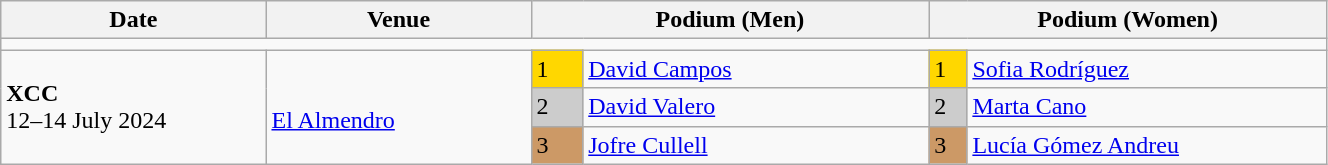<table class="wikitable" width=70%>
<tr>
<th>Date</th>
<th width=20%>Venue</th>
<th colspan=2 width=30%>Podium (Men)</th>
<th colspan=2 width=30%>Podium (Women)</th>
</tr>
<tr>
<td colspan=6></td>
</tr>
<tr>
<td rowspan=3><strong>XCC</strong> <br> 12–14 July 2024</td>
<td rowspan=3><br><a href='#'>El Almendro</a></td>
<td bgcolor=FFD700>1</td>
<td><a href='#'>David Campos</a></td>
<td bgcolor=FFD700>1</td>
<td><a href='#'>Sofia Rodríguez</a></td>
</tr>
<tr>
<td bgcolor=CCCCCC>2</td>
<td><a href='#'>David Valero</a></td>
<td bgcolor=CCCCCC>2</td>
<td><a href='#'>Marta Cano</a></td>
</tr>
<tr>
<td bgcolor=CC9966>3</td>
<td><a href='#'>Jofre Cullell</a></td>
<td bgcolor=CC9966>3</td>
<td><a href='#'>Lucía Gómez Andreu</a></td>
</tr>
</table>
